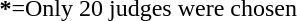<table>
<tr>
<td><strong>*</strong>=Only 20 judges were chosen</td>
<td></td>
<td></td>
</tr>
</table>
